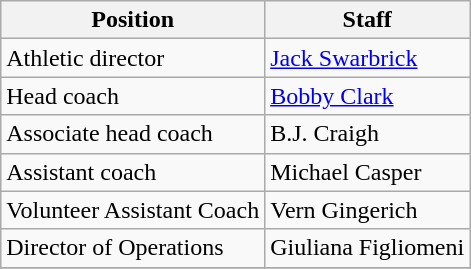<table class="wikitable">
<tr>
<th>Position</th>
<th>Staff</th>
</tr>
<tr>
<td>Athletic director</td>
<td><a href='#'>Jack Swarbrick</a></td>
</tr>
<tr>
<td>Head coach</td>
<td><a href='#'>Bobby Clark</a></td>
</tr>
<tr>
<td>Associate head coach</td>
<td>B.J. Craigh</td>
</tr>
<tr>
<td>Assistant coach</td>
<td>Michael Casper</td>
</tr>
<tr>
<td>Volunteer Assistant Coach</td>
<td>Vern Gingerich</td>
</tr>
<tr>
<td>Director of Operations</td>
<td>Giuliana Figliomeni</td>
</tr>
<tr>
</tr>
</table>
